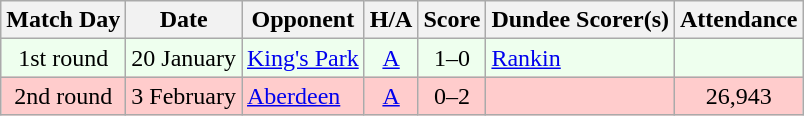<table class="wikitable" style="text-align:center">
<tr>
<th>Match Day</th>
<th>Date</th>
<th>Opponent</th>
<th>H/A</th>
<th>Score</th>
<th>Dundee Scorer(s)</th>
<th>Attendance</th>
</tr>
<tr bgcolor="#EEFFEE">
<td>1st round</td>
<td align="left">20 January</td>
<td align="left"><a href='#'>King's Park</a></td>
<td><a href='#'>A</a></td>
<td>1–0</td>
<td align="left"><a href='#'>Rankin</a></td>
<td></td>
</tr>
<tr bgcolor="#FFCCCC">
<td>2nd round</td>
<td align="left">3 February</td>
<td align="left"><a href='#'>Aberdeen</a></td>
<td><a href='#'>A</a></td>
<td>0–2</td>
<td align="left"></td>
<td>26,943</td>
</tr>
</table>
